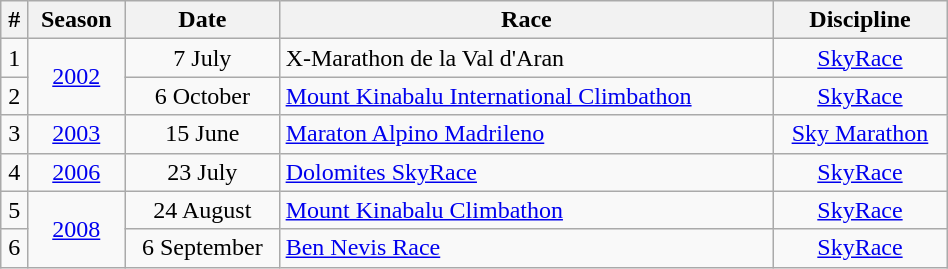<table class="wikitable" width=50% style="font-size:100%; text-align:center;">
<tr>
<th>#</th>
<th>Season</th>
<th>Date</th>
<th>Race</th>
<th>Discipline</th>
</tr>
<tr>
<td>1</td>
<td rowspan=2><a href='#'>2002</a></td>
<td>7 July</td>
<td align=left>X-Marathon de la Val d'Aran</td>
<td><a href='#'>SkyRace</a></td>
</tr>
<tr>
<td>2</td>
<td>6 October</td>
<td align=left><a href='#'>Mount Kinabalu International Climbathon</a></td>
<td><a href='#'>SkyRace</a></td>
</tr>
<tr>
<td>3</td>
<td rowspan=1><a href='#'>2003</a></td>
<td>15 June</td>
<td align=left><a href='#'>Maraton Alpino Madrileno</a></td>
<td><a href='#'>Sky Marathon</a></td>
</tr>
<tr>
<td>4</td>
<td rowspan=1><a href='#'>2006</a></td>
<td>23 July</td>
<td align=left><a href='#'>Dolomites SkyRace</a></td>
<td><a href='#'>SkyRace</a></td>
</tr>
<tr>
<td>5</td>
<td rowspan=2><a href='#'>2008</a></td>
<td>24 August</td>
<td align=left><a href='#'>Mount Kinabalu Climbathon</a></td>
<td><a href='#'>SkyRace</a></td>
</tr>
<tr>
<td>6</td>
<td>6 September</td>
<td align=left><a href='#'>Ben Nevis Race</a></td>
<td><a href='#'>SkyRace</a></td>
</tr>
</table>
